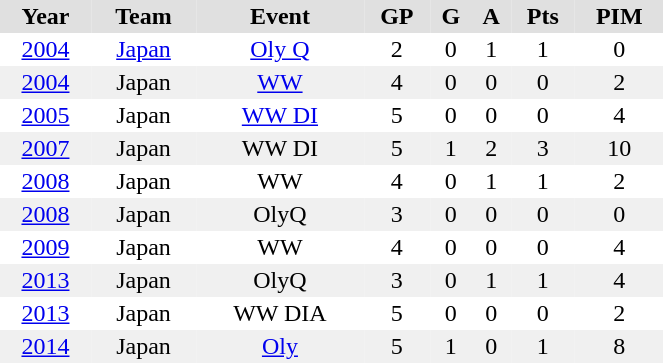<table BORDER="0" CELLPADDING="2" CELLSPACING="0" width="35%">
<tr ALIGN="center" bgcolor="#e0e0e0">
<th>Year</th>
<th>Team</th>
<th>Event</th>
<th>GP</th>
<th>G</th>
<th>A</th>
<th>Pts</th>
<th>PIM</th>
</tr>
<tr ALIGN="center">
<td><a href='#'>2004</a></td>
<td><a href='#'>Japan</a></td>
<td><a href='#'>Oly Q</a></td>
<td>2</td>
<td>0</td>
<td>1</td>
<td>1</td>
<td>0</td>
</tr>
<tr ALIGN="center" bgcolor="#f0f0f0">
<td><a href='#'>2004</a></td>
<td>Japan</td>
<td><a href='#'>WW</a></td>
<td>4</td>
<td>0</td>
<td>0</td>
<td>0</td>
<td>2</td>
</tr>
<tr ALIGN="center">
<td><a href='#'>2005</a></td>
<td>Japan</td>
<td><a href='#'>WW DI</a></td>
<td>5</td>
<td>0</td>
<td>0</td>
<td>0</td>
<td>4</td>
</tr>
<tr ALIGN="center" bgcolor="#f0f0f0">
<td><a href='#'>2007</a></td>
<td>Japan</td>
<td>WW DI</td>
<td>5</td>
<td>1</td>
<td>2</td>
<td>3</td>
<td>10</td>
</tr>
<tr ALIGN="center">
<td><a href='#'>2008</a></td>
<td>Japan</td>
<td>WW</td>
<td>4</td>
<td>0</td>
<td>1</td>
<td>1</td>
<td>2</td>
</tr>
<tr ALIGN="center" bgcolor="#f0f0f0">
<td><a href='#'>2008</a></td>
<td>Japan</td>
<td>OlyQ</td>
<td>3</td>
<td>0</td>
<td>0</td>
<td>0</td>
<td>0</td>
</tr>
<tr ALIGN="center">
<td><a href='#'>2009</a></td>
<td>Japan</td>
<td>WW</td>
<td>4</td>
<td>0</td>
<td>0</td>
<td>0</td>
<td>4</td>
</tr>
<tr ALIGN="center" bgcolor="#f0f0f0">
<td><a href='#'>2013</a></td>
<td>Japan</td>
<td>OlyQ</td>
<td>3</td>
<td>0</td>
<td>1</td>
<td>1</td>
<td>4</td>
</tr>
<tr ALIGN="center">
<td><a href='#'>2013</a></td>
<td>Japan</td>
<td>WW DIA</td>
<td>5</td>
<td>0</td>
<td>0</td>
<td>0</td>
<td>2</td>
</tr>
<tr ALIGN="center" bgcolor="#f0f0f0">
<td><a href='#'>2014</a></td>
<td>Japan</td>
<td><a href='#'>Oly</a></td>
<td>5</td>
<td>1</td>
<td>0</td>
<td>1</td>
<td>8</td>
</tr>
</table>
